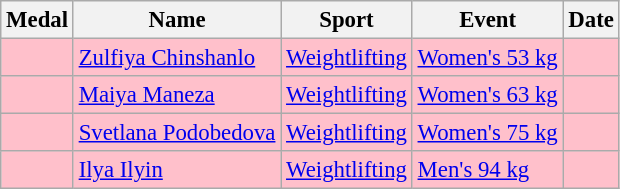<table class="wikitable sortable" style="font-size: 95%;">
<tr>
<th>Medal</th>
<th>Name</th>
<th>Sport</th>
<th>Event</th>
<th>Date</th>
</tr>
<tr bgcolor=pink>
<td></td>
<td><a href='#'>Zulfiya Chinshanlo</a></td>
<td><a href='#'>Weightlifting</a></td>
<td><a href='#'>Women's 53 kg</a></td>
<td></td>
</tr>
<tr bgcolor=pink>
<td></td>
<td><a href='#'>Maiya Maneza</a></td>
<td><a href='#'>Weightlifting</a></td>
<td><a href='#'>Women's 63 kg</a></td>
<td></td>
</tr>
<tr bgcolor=pink>
<td></td>
<td><a href='#'>Svetlana Podobedova</a></td>
<td><a href='#'>Weightlifting</a></td>
<td><a href='#'>Women's 75 kg</a></td>
<td></td>
</tr>
<tr bgcolor=pink>
<td></td>
<td><a href='#'>Ilya Ilyin</a></td>
<td><a href='#'>Weightlifting</a></td>
<td><a href='#'>Men's 94 kg</a></td>
<td></td>
</tr>
</table>
